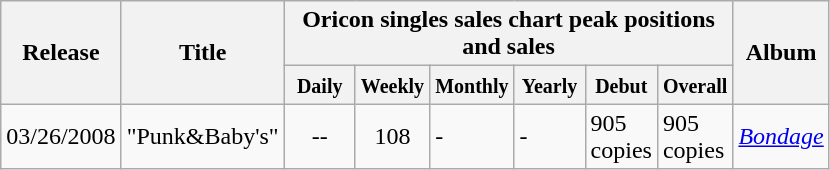<table class="wikitable">
<tr>
<th rowspan="2">Release</th>
<th rowspan="2">Title</th>
<th colspan="6">Oricon singles sales chart peak positions and sales</th>
<th rowspan="2">Album</th>
</tr>
<tr>
<th width="40"><small>Daily</small></th>
<th width="40"><small>Weekly</small></th>
<th width="40"><small>Monthly</small></th>
<th width="40"><small>Yearly</small></th>
<th width="40"><small>Debut</small></th>
<th width="40"><small>Overall</small></th>
</tr>
<tr>
<td>03/26/2008</td>
<td>"Punk&Baby's"</td>
<td align="center">--</td>
<td align="center">108</td>
<td>-</td>
<td>-</td>
<td>905 copies</td>
<td>905 copies</td>
<td><em><a href='#'>Bondage</a></em></td>
</tr>
</table>
